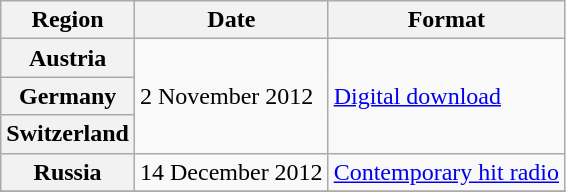<table class="wikitable plainrowheaders">
<tr>
<th>Region</th>
<th>Date</th>
<th>Format</th>
</tr>
<tr>
<th scope="row">Austria</th>
<td rowspan="3">2 November 2012</td>
<td rowspan="3"><a href='#'>Digital download</a></td>
</tr>
<tr>
<th scope="row">Germany</th>
</tr>
<tr>
<th scope="row">Switzerland</th>
</tr>
<tr>
<th scope="row">Russia</th>
<td>14 December 2012</td>
<td><a href='#'>Contemporary hit radio</a></td>
</tr>
<tr>
</tr>
</table>
